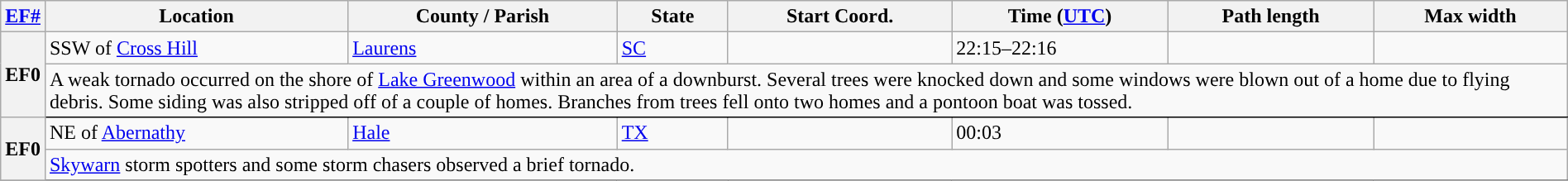<table class="wikitable sortable" style="width:100%;">
<tr>
<th scope="col" width="2%" align="center"><a href='#'>EF#</a></th>
<th scope="col" align="center" class="unsortable">Location</th>
<th scope="col" align="center" class="unsortable">County / Parish</th>
<th scope="col" align="center">State</th>
<th scope="col" align="center">Start Coord.</th>
<th scope="col" align="center">Time (<a href='#'>UTC</a>)</th>
<th scope="col" align="center">Path length</th>
<th scope="col" align="center">Max width</th>
</tr>
<tr>
<th scope="row" rowspan="2" style="background-color:#">EF0</th>
<td>SSW of <a href='#'>Cross Hill</a></td>
<td><a href='#'>Laurens</a></td>
<td><a href='#'>SC</a></td>
<td></td>
<td>22:15–22:16</td>
<td></td>
<td></td>
</tr>
<tr class="expand-child">
<td colspan="8" style=" border-bottom: 1px solid black;">A weak tornado occurred on the shore of <a href='#'>Lake Greenwood</a> within an area of a downburst. Several trees were knocked down and some windows were blown out of a home due to flying debris. Some siding was also stripped off of a couple of homes. Branches from trees fell onto two homes and a pontoon boat was tossed.</td>
</tr>
<tr>
<th scope="row" rowspan="2" style="background-color:#">EF0</th>
<td>NE of <a href='#'>Abernathy</a></td>
<td><a href='#'>Hale</a></td>
<td><a href='#'>TX</a></td>
<td></td>
<td>00:03</td>
<td></td>
<td></td>
</tr>
<tr class="expand-child">
<td colspan="8" style=" border-bottom: 1px solid black;"><a href='#'>Skywarn</a> storm spotters and some storm chasers observed a brief tornado.</td>
</tr>
<tr>
</tr>
</table>
